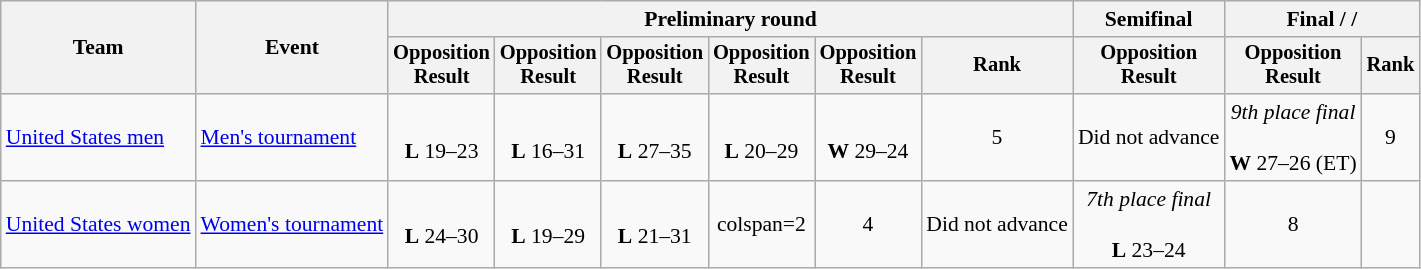<table class=wikitable style=font-size:90%;text-align:center>
<tr>
<th rowspan=2>Team</th>
<th rowspan=2>Event</th>
<th colspan=6>Preliminary round</th>
<th>Semifinal</th>
<th colspan=2>Final /  / </th>
</tr>
<tr style=font-size:95%>
<th>Opposition<br>Result</th>
<th>Opposition<br>Result</th>
<th>Opposition<br>Result</th>
<th>Opposition<br>Result</th>
<th>Opposition<br>Result</th>
<th>Rank</th>
<th>Opposition<br>Result</th>
<th>Opposition<br>Result</th>
<th>Rank</th>
</tr>
<tr>
<td align=left><a href='#'>United States men</a></td>
<td align=left><a href='#'>Men's tournament</a></td>
<td><br><strong>L</strong> 19–23</td>
<td><br><strong>L</strong> 16–31</td>
<td><br><strong>L</strong> 27–35</td>
<td><br><strong>L</strong> 20–29</td>
<td><br><strong>W</strong> 29–24</td>
<td>5</td>
<td>Did not advance</td>
<td><em>9th place final</em><br><br><strong>W</strong> 27–26 (ET)</td>
<td>9</td>
</tr>
<tr>
<td align=left><a href='#'>United States women</a></td>
<td align=left><a href='#'>Women's tournament</a></td>
<td><br><strong>L</strong> 24–30</td>
<td><br><strong>L</strong> 19–29</td>
<td><br><strong>L</strong> 21–31</td>
<td>colspan=2 </td>
<td>4</td>
<td>Did not advance</td>
<td><em>7th place final</em><br><br><strong>L</strong> 23–24</td>
<td>8</td>
</tr>
</table>
